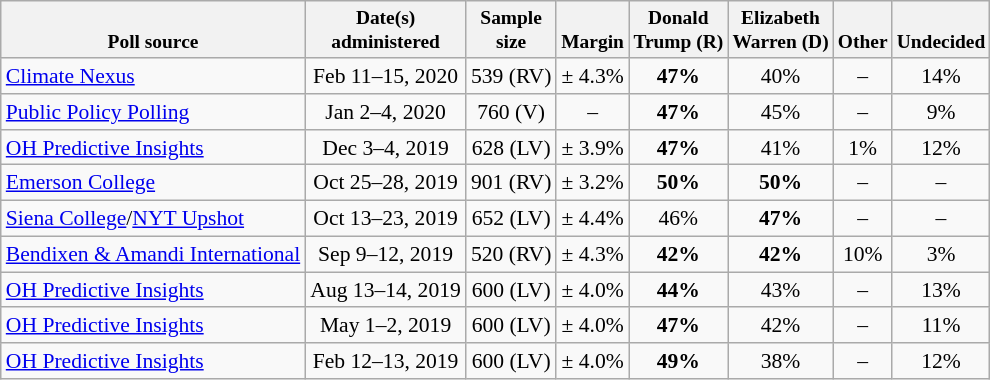<table class="wikitable" style="font-size:90%;text-align:center;">
<tr valign=bottom style="font-size:90%;">
<th>Poll source</th>
<th>Date(s)<br>administered</th>
<th>Sample<br>size</th>
<th>Margin<br></th>
<th>Donald<br>Trump (R)</th>
<th>Elizabeth<br>Warren (D)</th>
<th>Other</th>
<th>Undecided</th>
</tr>
<tr>
<td style="text-align:left;"><a href='#'>Climate Nexus</a></td>
<td>Feb 11–15, 2020</td>
<td>539 (RV)</td>
<td>± 4.3%</td>
<td><strong>47%</strong></td>
<td>40%</td>
<td>–</td>
<td>14%</td>
</tr>
<tr>
<td style="text-align:left;"><a href='#'>Public Policy Polling</a></td>
<td>Jan 2–4, 2020</td>
<td>760 (V)</td>
<td>–</td>
<td><strong>47%</strong></td>
<td>45%</td>
<td>–</td>
<td>9%</td>
</tr>
<tr>
<td style="text-align:left;"><a href='#'>OH Predictive Insights</a></td>
<td>Dec 3–4, 2019</td>
<td>628 (LV)</td>
<td>± 3.9%</td>
<td><strong>47%</strong></td>
<td>41%</td>
<td>1%</td>
<td>12%</td>
</tr>
<tr>
<td style="text-align:left;"><a href='#'>Emerson College</a></td>
<td>Oct 25–28, 2019</td>
<td>901 (RV)</td>
<td>± 3.2%</td>
<td><strong>50%</strong></td>
<td><strong>50%</strong></td>
<td>–</td>
<td>–</td>
</tr>
<tr>
<td style="text-align:left;"><a href='#'>Siena College</a>/<a href='#'>NYT Upshot</a></td>
<td>Oct 13–23, 2019</td>
<td>652 (LV)</td>
<td>± 4.4%</td>
<td>46%</td>
<td><strong>47%</strong></td>
<td>–</td>
<td>–</td>
</tr>
<tr>
<td style="text-align:left;"><a href='#'>Bendixen & Amandi International</a></td>
<td>Sep 9–12, 2019</td>
<td>520 (RV)</td>
<td>± 4.3%</td>
<td><strong>42%</strong></td>
<td><strong>42%</strong></td>
<td>10%</td>
<td>3%</td>
</tr>
<tr>
<td style="text-align:left;"><a href='#'>OH Predictive Insights</a></td>
<td>Aug 13–14, 2019</td>
<td>600 (LV)</td>
<td>± 4.0%</td>
<td><strong>44%</strong></td>
<td>43%</td>
<td>–</td>
<td>13%</td>
</tr>
<tr>
<td style="text-align:left;"><a href='#'>OH Predictive Insights</a></td>
<td>May 1–2, 2019</td>
<td>600 (LV)</td>
<td>± 4.0%</td>
<td><strong>47%</strong></td>
<td>42%</td>
<td>–</td>
<td>11%</td>
</tr>
<tr>
<td style="text-align:left;"><a href='#'>OH Predictive Insights</a></td>
<td>Feb 12–13, 2019</td>
<td>600 (LV)</td>
<td>± 4.0%</td>
<td><strong>49%</strong></td>
<td>38%</td>
<td>–</td>
<td>12%</td>
</tr>
</table>
